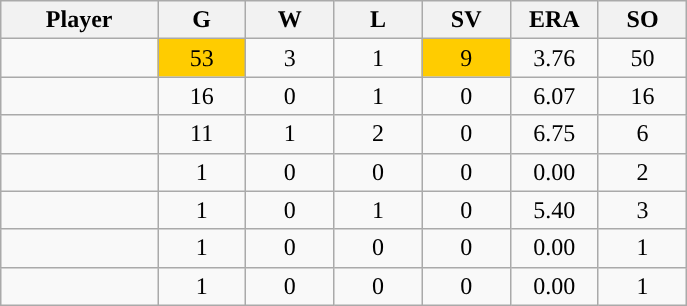<table class="wikitable sortable">
<tr>
<th bgcolor="#DDDDFF" width="16%">Player</th>
<th bgcolor="#DDDDFF" width="9%">G</th>
<th bgcolor="#DDDDFF" width="9%">W</th>
<th bgcolor="#DDDDFF" width="9%">L</th>
<th bgcolor="#DDDDFF" width="9%">SV</th>
<th bgcolor="#DDDDFF" width="9%">ERA</th>
<th bgcolor="#DDDDFF" width="9%">SO</th>
</tr>
<tr align="center">
<td></td>
<td style="background:#fc0;">53</td>
<td>3</td>
<td>1</td>
<td style="background:#fc0;">9</td>
<td>3.76</td>
<td>50</td>
</tr>
<tr align="center">
<td></td>
<td>16</td>
<td>0</td>
<td>1</td>
<td>0</td>
<td>6.07</td>
<td>16</td>
</tr>
<tr align="center">
<td></td>
<td>11</td>
<td>1</td>
<td>2</td>
<td>0</td>
<td>6.75</td>
<td>6</td>
</tr>
<tr align="center">
<td></td>
<td>1</td>
<td>0</td>
<td>0</td>
<td>0</td>
<td>0.00</td>
<td>2</td>
</tr>
<tr align="center">
<td></td>
<td>1</td>
<td>0</td>
<td>1</td>
<td>0</td>
<td>5.40</td>
<td>3</td>
</tr>
<tr align="center">
<td></td>
<td>1</td>
<td>0</td>
<td>0</td>
<td>0</td>
<td>0.00</td>
<td>1</td>
</tr>
<tr align="center">
<td></td>
<td>1</td>
<td>0</td>
<td>0</td>
<td>0</td>
<td>0.00</td>
<td>1</td>
</tr>
</table>
